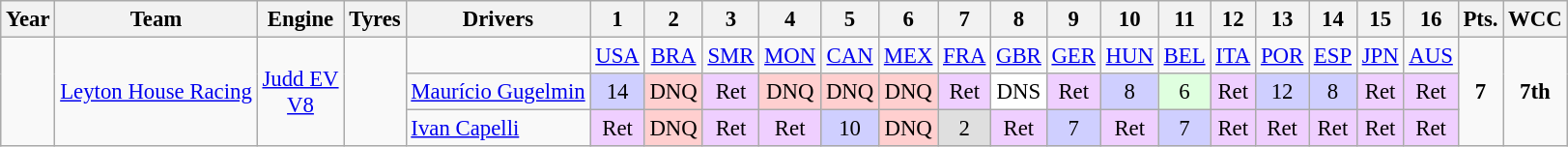<table class="wikitable" style="text-align:center; font-size:95%">
<tr>
<th>Year</th>
<th>Team</th>
<th>Engine</th>
<th>Tyres</th>
<th>Drivers</th>
<th>1</th>
<th>2</th>
<th>3</th>
<th>4</th>
<th>5</th>
<th>6</th>
<th>7</th>
<th>8</th>
<th>9</th>
<th>10</th>
<th>11</th>
<th>12</th>
<th>13</th>
<th>14</th>
<th>15</th>
<th>16</th>
<th>Pts.</th>
<th>WCC</th>
</tr>
<tr>
<td rowspan="3"></td>
<td rowspan="3"><a href='#'>Leyton House Racing</a></td>
<td rowspan="3"><a href='#'>Judd EV</a><br><a href='#'>V8</a></td>
<td rowspan="3"></td>
<td></td>
<td><a href='#'>USA</a></td>
<td><a href='#'>BRA</a></td>
<td><a href='#'>SMR</a></td>
<td><a href='#'>MON</a></td>
<td><a href='#'>CAN</a></td>
<td><a href='#'>MEX</a></td>
<td><a href='#'>FRA</a></td>
<td><a href='#'>GBR</a></td>
<td><a href='#'>GER</a></td>
<td><a href='#'>HUN</a></td>
<td><a href='#'>BEL</a></td>
<td><a href='#'>ITA</a></td>
<td><a href='#'>POR</a></td>
<td><a href='#'>ESP</a></td>
<td><a href='#'>JPN</a></td>
<td><a href='#'>AUS</a></td>
<td rowspan="3"><strong>7</strong></td>
<td rowspan="3"><strong>7th</strong></td>
</tr>
<tr>
<td align="left"><a href='#'>Maurício Gugelmin</a></td>
<td style="background:#cfcfff;">14</td>
<td style="background:#ffcfcf;">DNQ</td>
<td style="background:#efcfff;">Ret</td>
<td style="background:#ffcfcf;">DNQ</td>
<td style="background:#ffcfcf;">DNQ</td>
<td style="background:#ffcfcf;">DNQ</td>
<td style="background:#efcfff;">Ret</td>
<td style="background:#ffffff;">DNS</td>
<td style="background:#efcfff;">Ret</td>
<td style="background:#cfcfff;">8</td>
<td style="background:#dfffdf;">6</td>
<td style="background:#efcfff;">Ret</td>
<td style="background:#cfcfff;">12</td>
<td style="background:#cfcfff;">8</td>
<td style="background:#efcfff;">Ret</td>
<td style="background:#efcfff;">Ret</td>
</tr>
<tr>
<td align="left"><a href='#'>Ivan Capelli</a></td>
<td style="background:#efcfff;">Ret</td>
<td style="background:#ffcfcf;">DNQ</td>
<td style="background:#efcfff;">Ret</td>
<td style="background:#efcfff;">Ret</td>
<td style="background:#cfcfff;">10</td>
<td style="background:#ffcfcf;">DNQ</td>
<td style="background:#dfdfdf;">2</td>
<td style="background:#efcfff;">Ret</td>
<td style="background:#cfcfff;">7</td>
<td style="background:#efcfff;">Ret</td>
<td style="background:#cfcfff;">7</td>
<td style="background:#efcfff;">Ret</td>
<td style="background:#efcfff;">Ret</td>
<td style="background:#efcfff;">Ret</td>
<td style="background:#efcfff;">Ret</td>
<td style="background:#efcfff;">Ret</td>
</tr>
</table>
